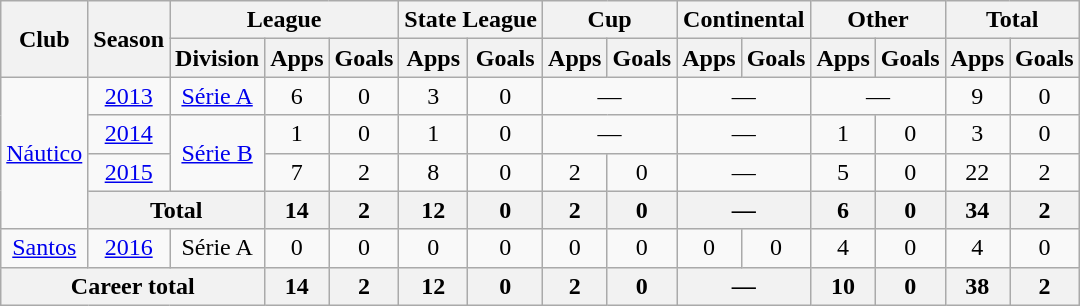<table class="wikitable" style="text-align: center;">
<tr>
<th rowspan="2">Club</th>
<th rowspan="2">Season</th>
<th colspan="3">League</th>
<th colspan="2">State League</th>
<th colspan="2">Cup</th>
<th colspan="2">Continental</th>
<th colspan="2">Other</th>
<th colspan="2">Total</th>
</tr>
<tr>
<th>Division</th>
<th>Apps</th>
<th>Goals</th>
<th>Apps</th>
<th>Goals</th>
<th>Apps</th>
<th>Goals</th>
<th>Apps</th>
<th>Goals</th>
<th>Apps</th>
<th>Goals</th>
<th>Apps</th>
<th>Goals</th>
</tr>
<tr>
<td rowspan="4" valign="center"><a href='#'>Náutico</a></td>
<td><a href='#'>2013</a></td>
<td><a href='#'>Série A</a></td>
<td>6</td>
<td>0</td>
<td>3</td>
<td>0</td>
<td colspan="2">—</td>
<td colspan="2">—</td>
<td colspan="2">—</td>
<td>9</td>
<td>0</td>
</tr>
<tr>
<td><a href='#'>2014</a></td>
<td rowspan="2"><a href='#'>Série B</a></td>
<td>1</td>
<td>0</td>
<td>1</td>
<td>0</td>
<td colspan="2">—</td>
<td colspan="2">—</td>
<td>1</td>
<td>0</td>
<td>3</td>
<td>0</td>
</tr>
<tr>
<td><a href='#'>2015</a></td>
<td>7</td>
<td>2</td>
<td>8</td>
<td>0</td>
<td>2</td>
<td>0</td>
<td colspan="2">—</td>
<td>5</td>
<td>0</td>
<td>22</td>
<td>2</td>
</tr>
<tr>
<th colspan="2"><strong>Total</strong></th>
<th>14</th>
<th>2</th>
<th>12</th>
<th>0</th>
<th>2</th>
<th>0</th>
<th colspan="2">—</th>
<th>6</th>
<th>0</th>
<th>34</th>
<th>2</th>
</tr>
<tr>
<td valign="center"><a href='#'>Santos</a></td>
<td><a href='#'>2016</a></td>
<td>Série A</td>
<td>0</td>
<td>0</td>
<td>0</td>
<td>0</td>
<td>0</td>
<td>0</td>
<td>0</td>
<td>0</td>
<td>4</td>
<td>0</td>
<td>4</td>
<td>0</td>
</tr>
<tr>
<th colspan="3"><strong>Career total</strong></th>
<th>14</th>
<th>2</th>
<th>12</th>
<th>0</th>
<th>2</th>
<th>0</th>
<th colspan="2">—</th>
<th>10</th>
<th>0</th>
<th>38</th>
<th>2</th>
</tr>
</table>
